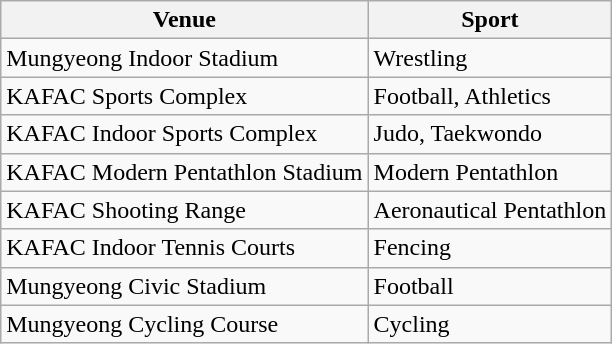<table class=wikitable>
<tr>
<th>Venue</th>
<th>Sport</th>
</tr>
<tr>
<td>Mungyeong Indoor Stadium</td>
<td>Wrestling</td>
</tr>
<tr>
<td>KAFAC Sports Complex</td>
<td>Football, Athletics</td>
</tr>
<tr>
<td>KAFAC Indoor Sports Complex</td>
<td>Judo, Taekwondo</td>
</tr>
<tr>
<td>KAFAC Modern Pentathlon Stadium</td>
<td>Modern Pentathlon</td>
</tr>
<tr>
<td>KAFAC Shooting Range</td>
<td>Aeronautical Pentathlon</td>
</tr>
<tr>
<td>KAFAC Indoor Tennis Courts</td>
<td>Fencing</td>
</tr>
<tr>
<td>Mungyeong Civic Stadium</td>
<td>Football</td>
</tr>
<tr>
<td>Mungyeong Cycling Course</td>
<td>Cycling</td>
</tr>
</table>
